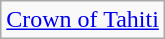<table class="wikitable">
<tr>
<td> <a href='#'>Crown of Tahiti</a></td>
</tr>
</table>
